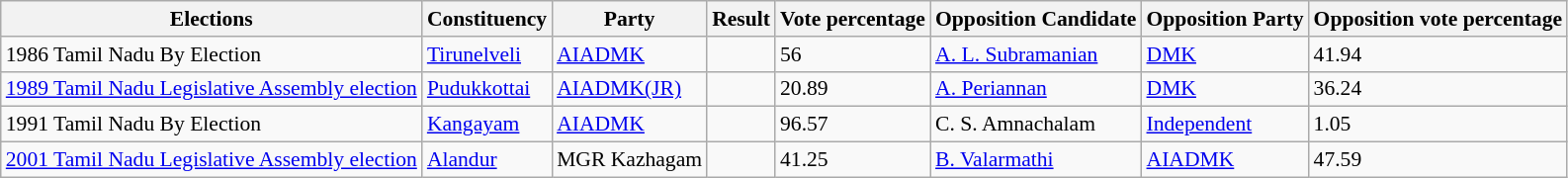<table class="sortable wikitable"style="font-size: 90%">
<tr>
<th>Elections</th>
<th>Constituency</th>
<th>Party</th>
<th>Result</th>
<th>Vote percentage</th>
<th>Opposition Candidate</th>
<th>Opposition Party</th>
<th>Opposition vote percentage</th>
</tr>
<tr>
<td>1986 Tamil Nadu By Election</td>
<td><a href='#'>Tirunelveli</a></td>
<td><a href='#'>AIADMK</a></td>
<td></td>
<td>56</td>
<td><a href='#'>A. L. Subramanian</a></td>
<td><a href='#'>DMK</a></td>
<td>41.94</td>
</tr>
<tr>
<td><a href='#'>1989 Tamil Nadu Legislative Assembly election</a></td>
<td><a href='#'>Pudukkottai</a></td>
<td><a href='#'>AIADMK(JR)</a></td>
<td></td>
<td>20.89</td>
<td><a href='#'>A. Periannan</a></td>
<td><a href='#'>DMK</a></td>
<td>36.24</td>
</tr>
<tr>
<td>1991 Tamil Nadu By Election</td>
<td><a href='#'>Kangayam</a></td>
<td><a href='#'>AIADMK</a></td>
<td></td>
<td>96.57</td>
<td>C. S. Amnachalam</td>
<td><a href='#'>Independent</a></td>
<td>1.05</td>
</tr>
<tr>
<td><a href='#'>2001 Tamil Nadu Legislative Assembly election</a></td>
<td><a href='#'>Alandur</a></td>
<td>MGR Kazhagam</td>
<td></td>
<td>41.25</td>
<td><a href='#'>B. Valarmathi</a></td>
<td><a href='#'>AIADMK</a></td>
<td>47.59</td>
</tr>
</table>
